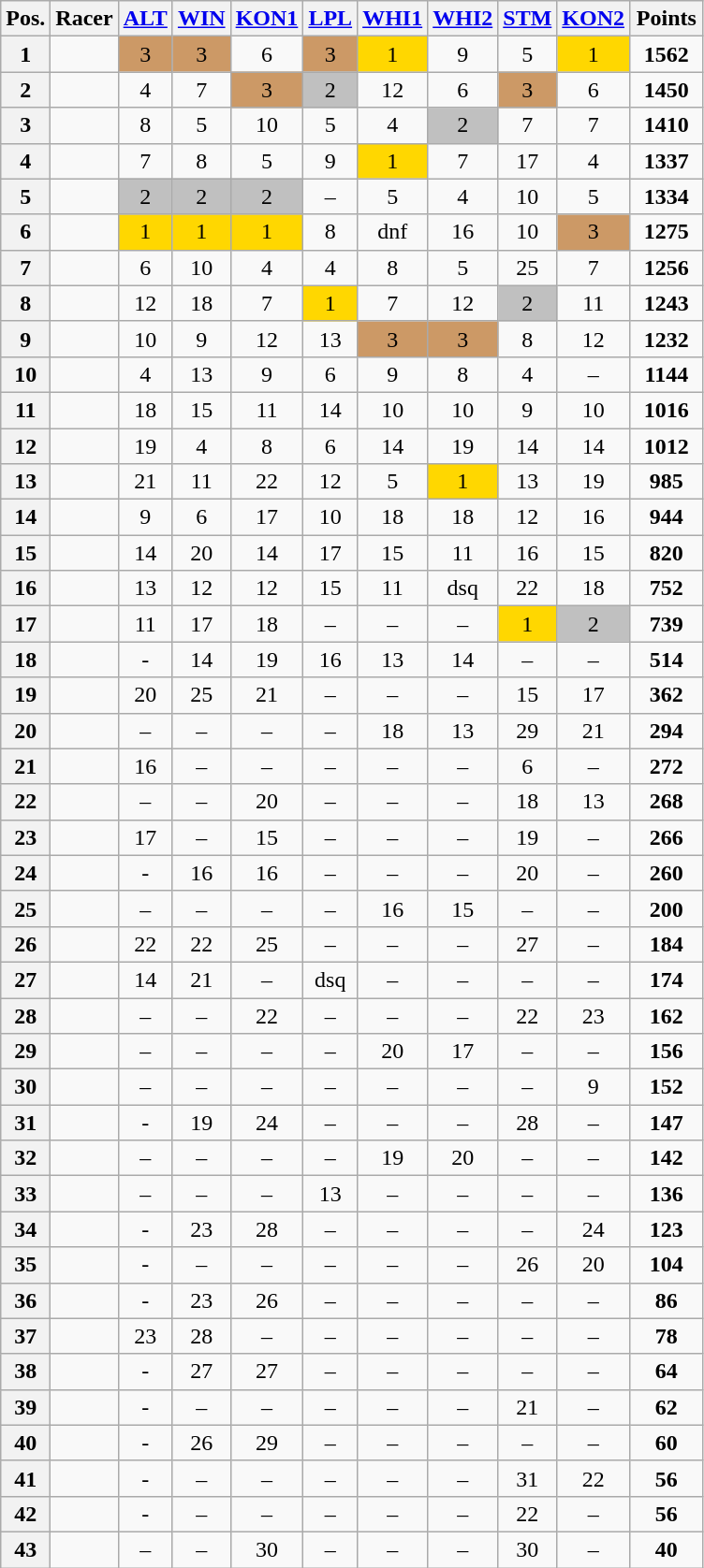<table class="wikitable sortable plainrowheaders" style="text-align:center;">
<tr>
<th scope="col">Pos.</th>
<th scope="col">Racer</th>
<th scope="col"> <a href='#'>ALT</a></th>
<th scope="col"> <a href='#'>WIN</a></th>
<th scope="col"> <a href='#'>KON1</a></th>
<th scope="col"> <a href='#'>LPL</a></th>
<th scope="col"> <a href='#'>WHI1</a></th>
<th scope="col"> <a href='#'>WHI2</a></th>
<th scope="col"> <a href='#'>STM</a></th>
<th scope="col"> <a href='#'>KON2</a></th>
<th style="width:45px;">Points</th>
</tr>
<tr>
<th style="text-align:center;">1</th>
<td align="left"></td>
<td style="background:#c96;">3</td>
<td style="background:#c96;">3</td>
<td>6</td>
<td style="background:#c96;">3</td>
<td style="background:gold;">1</td>
<td>9</td>
<td>5</td>
<td style="background:gold;">1</td>
<td><strong>1562</strong></td>
</tr>
<tr>
<th style="text-align:center;">2</th>
<td align="left"></td>
<td>4</td>
<td>7</td>
<td style="background:#c96;">3</td>
<td style="background:silver;">2</td>
<td>12</td>
<td>6</td>
<td style="background:#c96;">3</td>
<td>6</td>
<td><strong>1450</strong></td>
</tr>
<tr>
<th style="text-align:center;">3</th>
<td align="left"></td>
<td>8</td>
<td>5</td>
<td>10</td>
<td>5</td>
<td>4</td>
<td style="background:silver;">2</td>
<td>7</td>
<td>7</td>
<td><strong>1410</strong></td>
</tr>
<tr>
<th style="text-align:center;">4</th>
<td align="left"></td>
<td>7</td>
<td>8</td>
<td>5</td>
<td>9</td>
<td style="background:gold;">1</td>
<td>7</td>
<td>17</td>
<td>4</td>
<td><strong>1337</strong></td>
</tr>
<tr>
<th style="text-align:center;">5</th>
<td align="left"></td>
<td style="background:silver;">2</td>
<td style="background:silver;">2</td>
<td style="background:silver;">2</td>
<td>–</td>
<td>5</td>
<td>4</td>
<td>10</td>
<td>5</td>
<td><strong>1334</strong></td>
</tr>
<tr>
<th style="text-align:center;">6</th>
<td align="left"></td>
<td style="background:gold;">1</td>
<td style="background:gold;">1</td>
<td style="background:gold;">1</td>
<td>8</td>
<td>dnf</td>
<td>16</td>
<td>10</td>
<td style="background:#c96;">3</td>
<td><strong>1275</strong></td>
</tr>
<tr>
<th style="text-align:center;">7</th>
<td align="left"></td>
<td>6</td>
<td>10</td>
<td>4</td>
<td>4</td>
<td>8</td>
<td>5</td>
<td>25</td>
<td>7</td>
<td><strong>1256</strong></td>
</tr>
<tr>
<th style="text-align:center;">8</th>
<td align="left"></td>
<td>12</td>
<td>18</td>
<td>7</td>
<td style="background:gold;">1</td>
<td>7</td>
<td>12</td>
<td style="background:silver;">2</td>
<td>11</td>
<td><strong>1243</strong></td>
</tr>
<tr>
<th style="text-align:center;">9</th>
<td align="left"></td>
<td>10</td>
<td>9</td>
<td>12</td>
<td>13</td>
<td style="background:#c96;">3</td>
<td style="background:#c96;">3</td>
<td>8</td>
<td>12</td>
<td><strong>1232</strong></td>
</tr>
<tr>
<th style="text-align:center;">10</th>
<td align="left"></td>
<td>4</td>
<td>13</td>
<td>9</td>
<td>6</td>
<td>9</td>
<td>8</td>
<td>4</td>
<td>–</td>
<td><strong>1144</strong></td>
</tr>
<tr>
<th style="text-align:center;">11</th>
<td align="left"></td>
<td>18</td>
<td>15</td>
<td>11</td>
<td>14</td>
<td>10</td>
<td>10</td>
<td>9</td>
<td>10</td>
<td><strong>1016</strong></td>
</tr>
<tr>
<th style="text-align:center;">12</th>
<td align="left"></td>
<td>19</td>
<td>4</td>
<td>8</td>
<td>6</td>
<td>14</td>
<td>19</td>
<td>14</td>
<td>14</td>
<td><strong>1012</strong></td>
</tr>
<tr>
<th style="text-align:center;">13</th>
<td align="left"></td>
<td>21</td>
<td>11</td>
<td>22</td>
<td>12</td>
<td>5</td>
<td style="background:gold;">1</td>
<td>13</td>
<td>19</td>
<td><strong>985</strong></td>
</tr>
<tr>
<th style="text-align:center;">14</th>
<td align="left"></td>
<td>9</td>
<td>6</td>
<td>17</td>
<td>10</td>
<td>18</td>
<td>18</td>
<td>12</td>
<td>16</td>
<td><strong>944</strong></td>
</tr>
<tr>
<th style="text-align:center;">15</th>
<td align="left"></td>
<td>14</td>
<td>20</td>
<td>14</td>
<td>17</td>
<td>15</td>
<td>11</td>
<td>16</td>
<td>15</td>
<td><strong>820</strong></td>
</tr>
<tr>
<th style="text-align:center;">16</th>
<td align="left"></td>
<td>13</td>
<td>12</td>
<td>12</td>
<td>15</td>
<td>11</td>
<td>dsq</td>
<td>22</td>
<td>18</td>
<td><strong>752</strong></td>
</tr>
<tr>
<th style="text-align:center;">17</th>
<td align="left"></td>
<td>11</td>
<td>17</td>
<td>18</td>
<td>–</td>
<td>–</td>
<td>–</td>
<td style="background:gold;">1</td>
<td style="background:silver;">2</td>
<td><strong>739</strong></td>
</tr>
<tr>
<th style="text-align:center;">18</th>
<td align="left"></td>
<td>-</td>
<td>14</td>
<td>19</td>
<td>16</td>
<td>13</td>
<td>14</td>
<td>–</td>
<td>–</td>
<td><strong>514</strong></td>
</tr>
<tr>
<th style="text-align:center;">19</th>
<td align="left"></td>
<td>20</td>
<td>25</td>
<td>21</td>
<td>–</td>
<td>–</td>
<td>–</td>
<td>15</td>
<td>17</td>
<td><strong>362</strong></td>
</tr>
<tr>
<th style="text-align:center;">20</th>
<td align="left"></td>
<td>–</td>
<td>–</td>
<td>–</td>
<td>–</td>
<td>18</td>
<td>13</td>
<td>29</td>
<td>21</td>
<td><strong>294</strong></td>
</tr>
<tr>
<th style="text-align:center;">21</th>
<td align="left"></td>
<td>16</td>
<td>–</td>
<td>–</td>
<td>–</td>
<td>–</td>
<td>–</td>
<td>6</td>
<td>–</td>
<td><strong>272</strong></td>
</tr>
<tr>
<th style="text-align:center;">22</th>
<td align="left"></td>
<td>–</td>
<td>–</td>
<td>20</td>
<td>–</td>
<td>–</td>
<td>–</td>
<td>18</td>
<td>13</td>
<td><strong>268</strong></td>
</tr>
<tr>
<th style="text-align:center;">23</th>
<td align="left"></td>
<td>17</td>
<td>–</td>
<td>15</td>
<td>–</td>
<td>–</td>
<td>–</td>
<td>19</td>
<td>–</td>
<td><strong>266</strong></td>
</tr>
<tr>
<th style="text-align:center;">24</th>
<td align="left"></td>
<td>-</td>
<td>16</td>
<td>16</td>
<td>–</td>
<td>–</td>
<td>–</td>
<td>20</td>
<td>–</td>
<td><strong>260</strong></td>
</tr>
<tr>
<th style="text-align:center;">25</th>
<td align="left"></td>
<td>–</td>
<td>–</td>
<td>–</td>
<td>–</td>
<td>16</td>
<td>15</td>
<td>–</td>
<td>–</td>
<td><strong>200</strong></td>
</tr>
<tr>
<th style="text-align:center;">26</th>
<td align="left"></td>
<td>22</td>
<td>22</td>
<td>25</td>
<td>–</td>
<td>–</td>
<td>–</td>
<td>27</td>
<td>–</td>
<td><strong>184</strong></td>
</tr>
<tr>
<th style="text-align:center;">27</th>
<td align="left"></td>
<td>14</td>
<td>21</td>
<td>–</td>
<td>dsq</td>
<td>–</td>
<td>–</td>
<td>–</td>
<td>–</td>
<td><strong>174</strong></td>
</tr>
<tr>
<th style="text-align:center;">28</th>
<td align="left"></td>
<td>–</td>
<td>–</td>
<td>22</td>
<td>–</td>
<td>–</td>
<td>–</td>
<td>22</td>
<td>23</td>
<td><strong>162</strong></td>
</tr>
<tr>
<th style="text-align:center;">29</th>
<td align="left"></td>
<td>–</td>
<td>–</td>
<td>–</td>
<td>–</td>
<td>20</td>
<td>17</td>
<td>–</td>
<td>–</td>
<td><strong>156</strong></td>
</tr>
<tr>
<th style="text-align:center;">30</th>
<td align="left"></td>
<td>–</td>
<td>–</td>
<td>–</td>
<td>–</td>
<td>–</td>
<td>–</td>
<td>–</td>
<td>9</td>
<td><strong>152</strong></td>
</tr>
<tr>
<th style="text-align:center;">31</th>
<td align="left"></td>
<td>-</td>
<td>19</td>
<td>24</td>
<td>–</td>
<td>–</td>
<td>–</td>
<td>28</td>
<td>–</td>
<td><strong>147</strong></td>
</tr>
<tr>
<th style="text-align:center;">32</th>
<td align="left"></td>
<td>–</td>
<td>–</td>
<td>–</td>
<td>–</td>
<td>19</td>
<td>20</td>
<td>–</td>
<td>–</td>
<td><strong>142</strong></td>
</tr>
<tr>
<th style="text-align:center;">33</th>
<td align="left"></td>
<td>–</td>
<td>–</td>
<td>–</td>
<td>13</td>
<td>–</td>
<td>–</td>
<td>–</td>
<td>–</td>
<td><strong>136</strong></td>
</tr>
<tr>
<th style="text-align:center;">34</th>
<td align="left"></td>
<td>-</td>
<td>23</td>
<td>28</td>
<td>–</td>
<td>–</td>
<td>–</td>
<td>–</td>
<td>24</td>
<td><strong>123</strong></td>
</tr>
<tr>
<th style="text-align:center;">35</th>
<td align="left"></td>
<td>-</td>
<td>–</td>
<td>–</td>
<td>–</td>
<td>–</td>
<td>–</td>
<td>26</td>
<td>20</td>
<td><strong>104</strong></td>
</tr>
<tr>
<th style="text-align:center;">36</th>
<td align="left"></td>
<td>-</td>
<td>23</td>
<td>26</td>
<td>–</td>
<td>–</td>
<td>–</td>
<td>–</td>
<td>–</td>
<td><strong>86</strong></td>
</tr>
<tr>
<th style="text-align:center;">37</th>
<td align="left"></td>
<td>23</td>
<td>28</td>
<td>–</td>
<td>–</td>
<td>–</td>
<td>–</td>
<td>–</td>
<td>–</td>
<td><strong>78</strong></td>
</tr>
<tr>
<th style="text-align:center;">38</th>
<td align="left"></td>
<td>-</td>
<td>27</td>
<td>27</td>
<td>–</td>
<td>–</td>
<td>–</td>
<td>–</td>
<td>–</td>
<td><strong>64</strong></td>
</tr>
<tr>
<th style="text-align:center;">39</th>
<td align="left"></td>
<td>-</td>
<td>–</td>
<td>–</td>
<td>–</td>
<td>–</td>
<td>–</td>
<td>21</td>
<td>–</td>
<td><strong>62</strong></td>
</tr>
<tr>
<th style="text-align:center;">40</th>
<td align="left"></td>
<td>-</td>
<td>26</td>
<td>29</td>
<td>–</td>
<td>–</td>
<td>–</td>
<td>–</td>
<td>–</td>
<td><strong>60</strong></td>
</tr>
<tr>
<th style="text-align:center;">41</th>
<td align="left"></td>
<td>-</td>
<td>–</td>
<td>–</td>
<td>–</td>
<td>–</td>
<td>–</td>
<td>31</td>
<td>22</td>
<td><strong>56</strong></td>
</tr>
<tr>
<th style="text-align:center;">42</th>
<td align="left"></td>
<td>-</td>
<td>–</td>
<td>–</td>
<td>–</td>
<td>–</td>
<td>–</td>
<td>22</td>
<td>–</td>
<td><strong>56</strong></td>
</tr>
<tr>
<th style="text-align:center;">43</th>
<td align="left"></td>
<td>–</td>
<td>–</td>
<td>30</td>
<td>–</td>
<td>–</td>
<td>–</td>
<td>30</td>
<td>–</td>
<td><strong>40</strong></td>
</tr>
</table>
